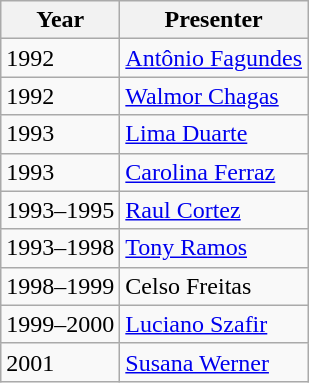<table class="wikitable">
<tr>
<th>Year</th>
<th>Presenter</th>
</tr>
<tr>
<td>1992</td>
<td><a href='#'>Antônio Fagundes</a></td>
</tr>
<tr>
<td>1992</td>
<td><a href='#'>Walmor Chagas</a></td>
</tr>
<tr>
<td>1993</td>
<td><a href='#'>Lima Duarte</a></td>
</tr>
<tr>
<td>1993</td>
<td><a href='#'>Carolina Ferraz</a></td>
</tr>
<tr>
<td>1993–1995</td>
<td><a href='#'>Raul Cortez</a></td>
</tr>
<tr>
<td>1993–1998</td>
<td><a href='#'>Tony Ramos</a></td>
</tr>
<tr>
<td>1998–1999</td>
<td>Celso Freitas</td>
</tr>
<tr>
<td>1999–2000</td>
<td><a href='#'>Luciano Szafir</a></td>
</tr>
<tr>
<td>2001</td>
<td><a href='#'>Susana Werner</a></td>
</tr>
</table>
